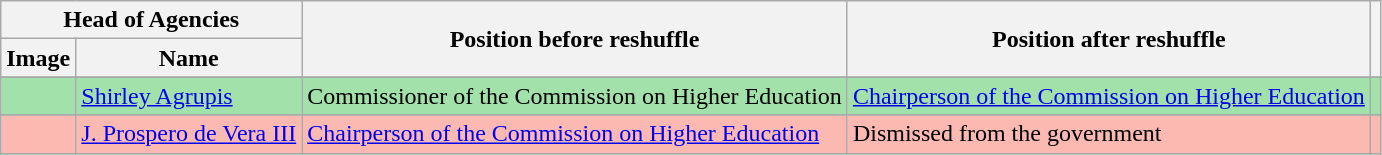<table class="wikitable">
<tr>
<th colspan="2">Head of Agencies</th>
<th rowspan="2">Position before reshuffle</th>
<th rowspan="2">Position after reshuffle</th>
<th rowspan="2"></th>
</tr>
<tr>
<th>Image</th>
<th>Name</th>
</tr>
<tr>
</tr>
<tr style="background:#A2E2AA;">
<td></td>
<td><a href='#'>Shirley Agrupis</a></td>
<td>Commissioner of the Commission on Higher Education</td>
<td><a href='#'>Chairperson of the Commission on Higher Education</a></td>
<td></td>
</tr>
<tr>
</tr>
<tr>
</tr>
<tr style="background:#FBB9B2;">
<td></td>
<td><a href='#'>J. Prospero de Vera III</a></td>
<td><a href='#'>Chairperson of the Commission on Higher Education</a></td>
<td>Dismissed from the government</td>
<td></td>
</tr>
<tr>
</tr>
<tr>
</tr>
</table>
